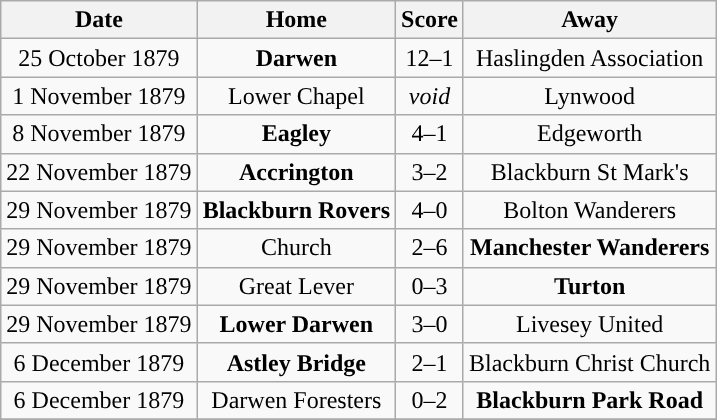<table class="wikitable" style="text-align: center">
<tr>
<th>Date</th>
<th>Home</th>
<th>Score</th>
<th>Away</th>
</tr>
<tr>
<td>25 October 1879</td>
<td><strong>Darwen</strong></td>
<td>12–1</td>
<td>Haslingden Association</td>
</tr>
<tr>
<td>1 November 1879</td>
<td>Lower Chapel</td>
<td><em>void</em></td>
<td>Lynwood</td>
</tr>
<tr>
<td>8 November 1879</td>
<td><strong>Eagley</strong></td>
<td>4–1</td>
<td>Edgeworth</td>
</tr>
<tr>
<td>22 November 1879</td>
<td><strong>Accrington</strong></td>
<td>3–2</td>
<td>Blackburn St Mark's</td>
</tr>
<tr>
<td>29 November 1879</td>
<td><strong>Blackburn Rovers</strong></td>
<td>4–0</td>
<td>Bolton Wanderers</td>
</tr>
<tr>
<td>29 November 1879</td>
<td>Church</td>
<td>2–6</td>
<td><strong>Manchester Wanderers</strong></td>
</tr>
<tr>
<td>29 November 1879</td>
<td>Great Lever</td>
<td>0–3</td>
<td><strong>Turton</strong></td>
</tr>
<tr>
<td>29 November 1879</td>
<td><strong>Lower Darwen</strong></td>
<td>3–0</td>
<td>Livesey United</td>
</tr>
<tr>
<td>6 December 1879</td>
<td><strong>Astley Bridge</strong></td>
<td>2–1</td>
<td>Blackburn Christ Church</td>
</tr>
<tr>
<td>6 December 1879</td>
<td>Darwen Foresters</td>
<td>0–2</td>
<td><strong>Blackburn Park Road</strong></td>
</tr>
<tr>
</tr>
</table>
